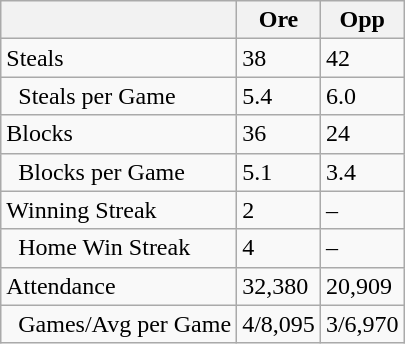<table class="wikitable" style="white-space:nowrap;">
<tr>
<th></th>
<th>Ore</th>
<th>Opp</th>
</tr>
<tr>
<td>Steals</td>
<td>38</td>
<td>42</td>
</tr>
<tr>
<td>  Steals per Game</td>
<td>5.4</td>
<td>6.0</td>
</tr>
<tr>
<td>Blocks</td>
<td>36</td>
<td>24</td>
</tr>
<tr>
<td>  Blocks per Game</td>
<td>5.1</td>
<td>3.4</td>
</tr>
<tr>
<td>Winning Streak</td>
<td>2</td>
<td>–</td>
</tr>
<tr>
<td>  Home Win Streak</td>
<td>4</td>
<td>–</td>
</tr>
<tr>
<td>Attendance</td>
<td>32,380</td>
<td>20,909</td>
</tr>
<tr>
<td>  Games/Avg per Game</td>
<td>4/8,095</td>
<td>3/6,970</td>
</tr>
</table>
